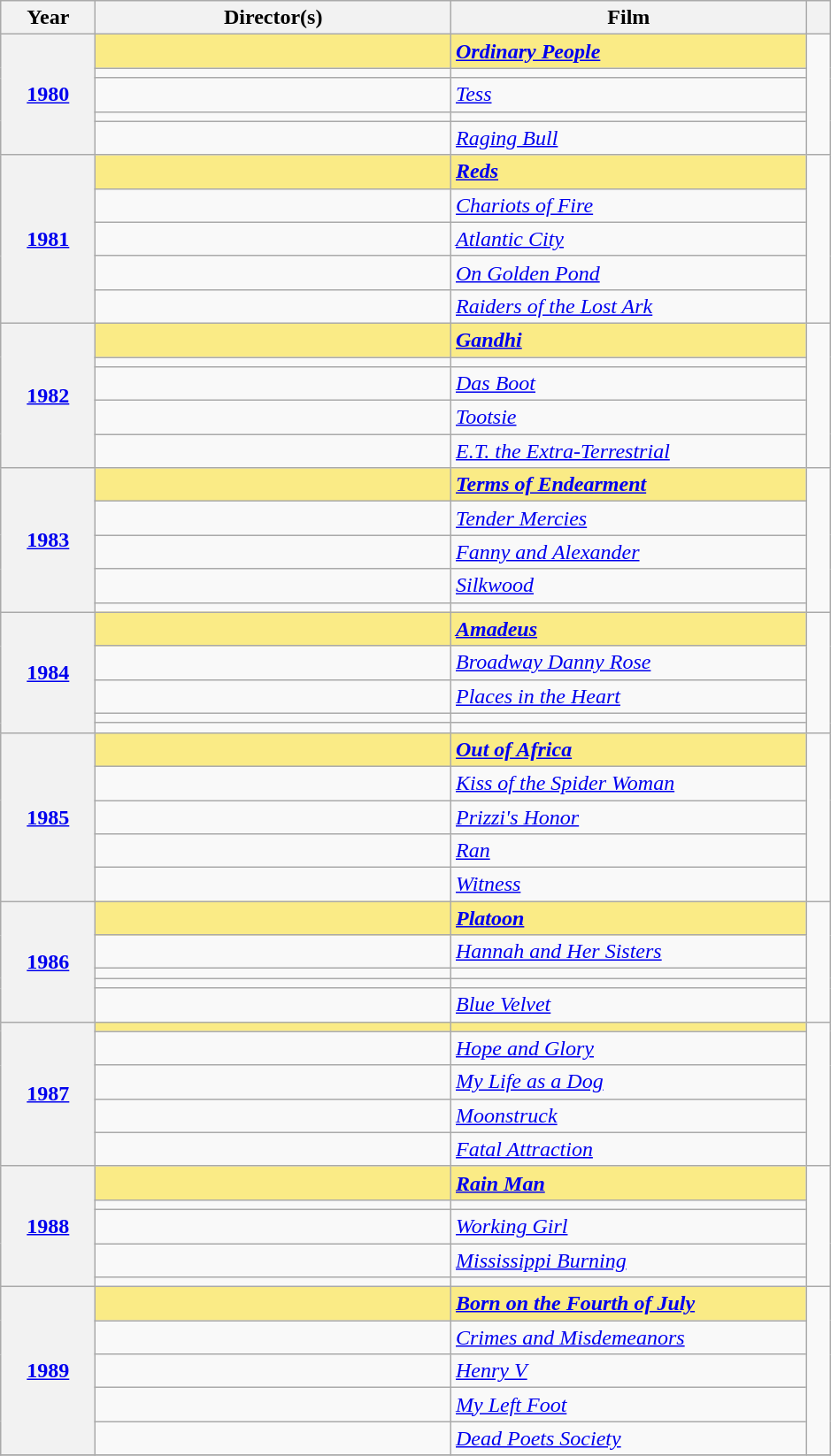<table class="wikitable sortable">
<tr>
<th scope="col" style="width:8%;">Year</th>
<th scope="col" style="width:30%;">Director(s)</th>
<th scope="col" style="width:30%;">Film</th>
<th scope="col" style="width:2%;"></th>
</tr>
<tr>
<th scope="row" rowspan=5 style="text-align:center;"><a href='#'>1980</a><br></th>
<td style="background:#FAEB86;"><strong></strong></td>
<td style="background:#FAEB86;"><strong><em><a href='#'>Ordinary People</a></em></strong></td>
<td rowspan="5"></td>
</tr>
<tr>
<td></td>
<td></td>
</tr>
<tr>
<td></td>
<td><em><a href='#'>Tess</a></em></td>
</tr>
<tr>
<td></td>
<td></td>
</tr>
<tr>
<td></td>
<td><em><a href='#'>Raging Bull</a></em></td>
</tr>
<tr>
<th scope="row" rowspan=5 style="text-align:center;"><a href='#'>1981</a><br></th>
<td style="background:#FAEB86;"><strong></strong></td>
<td style="background:#FAEB86;"><strong><em><a href='#'>Reds</a></em></strong></td>
<td rowspan="5"></td>
</tr>
<tr>
<td></td>
<td><em><a href='#'>Chariots of Fire</a></em></td>
</tr>
<tr>
<td></td>
<td><em><a href='#'>Atlantic City</a></em></td>
</tr>
<tr>
<td></td>
<td><em><a href='#'>On Golden Pond</a></em></td>
</tr>
<tr>
<td></td>
<td><em><a href='#'>Raiders of the Lost Ark</a></em></td>
</tr>
<tr>
<th scope="row" rowspan=5 style="text-align:center;"><a href='#'>1982</a><br></th>
<td style="background:#FAEB86;"><strong></strong></td>
<td style="background:#FAEB86;"><strong><em><a href='#'>Gandhi</a></em></strong></td>
<td rowspan="5"></td>
</tr>
<tr>
<td></td>
<td></td>
</tr>
<tr>
<td></td>
<td><em><a href='#'>Das Boot</a></em></td>
</tr>
<tr>
<td></td>
<td><em><a href='#'>Tootsie</a></em></td>
</tr>
<tr>
<td></td>
<td><em><a href='#'>E.T. the Extra-Terrestrial</a></em></td>
</tr>
<tr>
<th scope="row" rowspan=5 style="text-align:center;"><a href='#'>1983</a><br></th>
<td style="background:#FAEB86;"><strong></strong></td>
<td style="background:#FAEB86;"><strong><em><a href='#'>Terms of Endearment</a></em></strong></td>
<td rowspan="5"></td>
</tr>
<tr>
<td></td>
<td><em><a href='#'>Tender Mercies</a></em></td>
</tr>
<tr>
<td></td>
<td><em><a href='#'>Fanny and Alexander</a></em></td>
</tr>
<tr>
<td></td>
<td><em><a href='#'>Silkwood</a></em></td>
</tr>
<tr>
<td></td>
<td></td>
</tr>
<tr>
<th scope="row" rowspan=5 style="text-align:center;"><a href='#'>1984</a><br></th>
<td style="background:#FAEB86;"><strong></strong></td>
<td style="background:#FAEB86;"><strong><em><a href='#'>Amadeus</a></em></strong></td>
<td rowspan="5"></td>
</tr>
<tr>
<td></td>
<td><em><a href='#'>Broadway Danny Rose</a></em></td>
</tr>
<tr>
<td></td>
<td><em><a href='#'>Places in the Heart</a></em></td>
</tr>
<tr>
<td></td>
<td></td>
</tr>
<tr>
<td></td>
<td></td>
</tr>
<tr>
<th scope="row" rowspan=5 style="text-align:center;"><a href='#'>1985</a><br></th>
<td style="background:#FAEB86;"><strong></strong></td>
<td style="background:#FAEB86;"><strong><em><a href='#'>Out of Africa</a></em></strong></td>
<td rowspan="5"></td>
</tr>
<tr>
<td></td>
<td><em><a href='#'>Kiss of the Spider Woman</a></em></td>
</tr>
<tr>
<td></td>
<td><em><a href='#'>Prizzi's Honor</a></em></td>
</tr>
<tr>
<td></td>
<td><em><a href='#'>Ran</a></em></td>
</tr>
<tr>
<td></td>
<td><em><a href='#'>Witness</a></em></td>
</tr>
<tr>
<th scope="row" rowspan=5 style="text-align:center;"><a href='#'>1986</a><br></th>
<td style="background:#FAEB86;"><strong></strong></td>
<td style="background:#FAEB86;"><strong><em><a href='#'>Platoon</a></em></strong></td>
<td rowspan="5"></td>
</tr>
<tr>
<td></td>
<td><em><a href='#'>Hannah and Her Sisters</a></em></td>
</tr>
<tr>
<td></td>
<td></td>
</tr>
<tr>
<td></td>
<td></td>
</tr>
<tr>
<td></td>
<td><em><a href='#'>Blue Velvet</a></em></td>
</tr>
<tr>
<th scope="row" rowspan=5 style="text-align:center;"><a href='#'>1987</a><br></th>
<td style="background:#FAEB86;"><strong></strong></td>
<td style="background:#FAEB86;"><strong></strong></td>
<td rowspan="5"></td>
</tr>
<tr>
<td></td>
<td><em><a href='#'>Hope and Glory</a></em></td>
</tr>
<tr>
<td></td>
<td><em><a href='#'>My Life as a Dog</a></em></td>
</tr>
<tr>
<td></td>
<td><em><a href='#'>Moonstruck</a></em></td>
</tr>
<tr>
<td></td>
<td><em><a href='#'>Fatal Attraction</a></em></td>
</tr>
<tr>
<th scope="row" rowspan=5 style="text-align:center;"><a href='#'>1988</a><br></th>
<td style="background:#FAEB86;"><strong></strong></td>
<td style="background:#FAEB86;"><strong><em><a href='#'>Rain Man</a></em></strong></td>
<td rowspan="5"></td>
</tr>
<tr>
<td></td>
<td></td>
</tr>
<tr>
<td></td>
<td><em><a href='#'>Working Girl</a></em></td>
</tr>
<tr>
<td></td>
<td><em><a href='#'>Mississippi Burning</a></em></td>
</tr>
<tr>
<td></td>
<td></td>
</tr>
<tr>
<th scope="row" rowspan=5 style="text-align:center;"><a href='#'>1989</a><br></th>
<td style="background:#FAEB86;"><strong></strong></td>
<td style="background:#FAEB86;"><strong><em><a href='#'>Born on the Fourth of July</a></em></strong></td>
<td rowspan="5"></td>
</tr>
<tr>
<td></td>
<td><em><a href='#'>Crimes and Misdemeanors</a></em></td>
</tr>
<tr>
<td></td>
<td><em><a href='#'>Henry V</a></em></td>
</tr>
<tr>
<td></td>
<td><em><a href='#'>My Left Foot</a></em></td>
</tr>
<tr>
<td></td>
<td><em><a href='#'>Dead Poets Society</a></em></td>
</tr>
<tr>
</tr>
</table>
